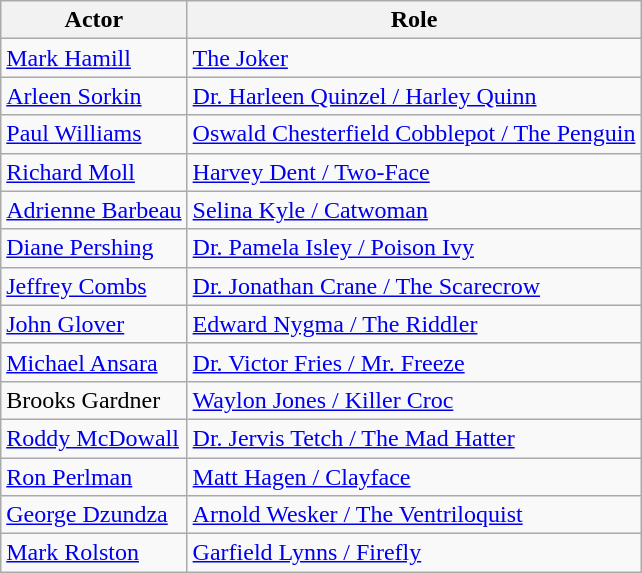<table class="wikitable">
<tr>
<th>Actor</th>
<th>Role</th>
</tr>
<tr>
<td><a href='#'>Mark Hamill</a></td>
<td><a href='#'>The Joker</a></td>
</tr>
<tr>
<td><a href='#'>Arleen Sorkin</a></td>
<td><a href='#'>Dr. Harleen Quinzel / Harley Quinn</a></td>
</tr>
<tr>
<td><a href='#'>Paul Williams</a></td>
<td><a href='#'>Oswald Chesterfield Cobblepot / The Penguin</a></td>
</tr>
<tr>
<td><a href='#'>Richard Moll</a></td>
<td><a href='#'>Harvey Dent / Two-Face</a></td>
</tr>
<tr>
<td><a href='#'>Adrienne Barbeau</a></td>
<td><a href='#'>Selina Kyle / Catwoman</a></td>
</tr>
<tr>
<td><a href='#'>Diane Pershing</a></td>
<td><a href='#'>Dr. Pamela Isley / Poison Ivy</a></td>
</tr>
<tr>
<td><a href='#'>Jeffrey Combs</a></td>
<td><a href='#'>Dr. Jonathan Crane / The Scarecrow</a></td>
</tr>
<tr>
<td><a href='#'>John Glover</a></td>
<td><a href='#'>Edward Nygma / The Riddler</a></td>
</tr>
<tr>
<td><a href='#'>Michael Ansara</a></td>
<td><a href='#'>Dr. Victor Fries / Mr. Freeze</a></td>
</tr>
<tr>
<td>Brooks Gardner</td>
<td><a href='#'>Waylon Jones / Killer Croc</a></td>
</tr>
<tr>
<td><a href='#'>Roddy McDowall</a></td>
<td><a href='#'>Dr. Jervis Tetch / The Mad Hatter</a></td>
</tr>
<tr>
<td><a href='#'>Ron Perlman</a></td>
<td><a href='#'>Matt Hagen / Clayface</a></td>
</tr>
<tr>
<td><a href='#'>George Dzundza</a></td>
<td><a href='#'>Arnold Wesker / The Ventriloquist</a></td>
</tr>
<tr>
<td><a href='#'>Mark Rolston</a></td>
<td><a href='#'>Garfield Lynns / Firefly</a></td>
</tr>
</table>
